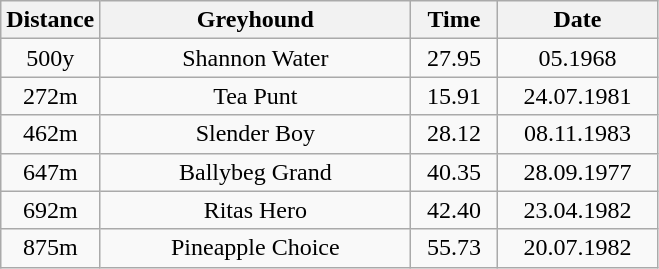<table class="wikitable" style="font-size: 100%">
<tr>
<th width=50>Distance</th>
<th width=200>Greyhound</th>
<th width=50>Time</th>
<th width=100>Date</th>
</tr>
<tr align=center>
<td>500y</td>
<td>Shannon Water</td>
<td>27.95</td>
<td>05.1968</td>
</tr>
<tr align=center>
<td>272m</td>
<td>Tea Punt</td>
<td>15.91</td>
<td>24.07.1981</td>
</tr>
<tr align=center>
<td>462m</td>
<td>Slender Boy</td>
<td>28.12</td>
<td>08.11.1983</td>
</tr>
<tr align=center>
<td>647m</td>
<td>Ballybeg Grand</td>
<td>40.35</td>
<td>28.09.1977</td>
</tr>
<tr align=center>
<td>692m</td>
<td>Ritas Hero</td>
<td>42.40</td>
<td>23.04.1982</td>
</tr>
<tr align=center>
<td>875m</td>
<td>Pineapple Choice</td>
<td>55.73</td>
<td>20.07.1982</td>
</tr>
</table>
